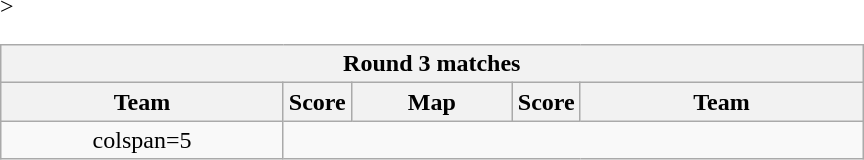<table class="wikitable" style="text-align: center;">
<tr>
<th colspan=5>Round 3 matches</th>
</tr>
<tr <noinclude>>
<th width="181px">Team</th>
<th width="20px">Score</th>
<th width="100px">Map</th>
<th width="20px">Score</th>
<th width="181px">Team</noinclude></th>
</tr>
<tr>
<td>colspan=5 </td>
</tr>
</table>
